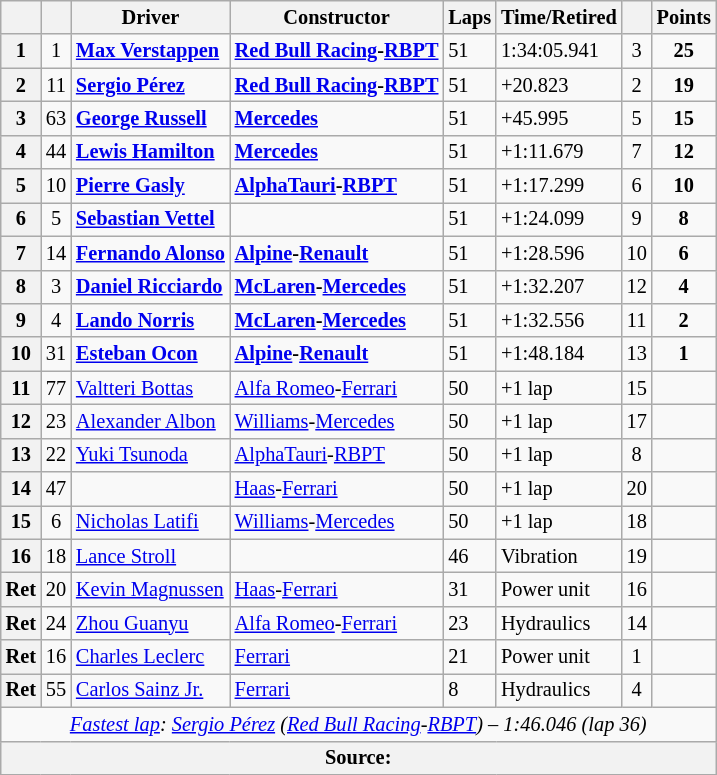<table class="wikitable sortable" style="font-size: 85%;">
<tr>
<th scope="col"></th>
<th scope="col"></th>
<th scope="col">Driver</th>
<th scope="col">Constructor</th>
<th class="unsortable" scope="col">Laps</th>
<th class="unsortable" scope="col">Time/Retired</th>
<th scope="col"></th>
<th scope="col">Points</th>
</tr>
<tr>
<th>1</th>
<td align="center">1</td>
<td data-sort-value="ver"> <strong><a href='#'>Max Verstappen</a></strong></td>
<td><strong><a href='#'>Red Bull Racing</a>-<a href='#'>RBPT</a></strong></td>
<td>51</td>
<td>1:34:05.941</td>
<td align="center">3</td>
<td align="center"><strong>25</strong></td>
</tr>
<tr>
<th>2</th>
<td align="center">11</td>
<td data-sort-value="per"> <strong><a href='#'>Sergio Pérez</a></strong></td>
<td><strong><a href='#'>Red Bull Racing</a>-<a href='#'>RBPT</a></strong></td>
<td>51</td>
<td>+20.823</td>
<td align="center">2</td>
<td align="center"><strong>19</strong></td>
</tr>
<tr>
<th>3</th>
<td align="center">63</td>
<td data-sort-value="rus"> <strong><a href='#'>George Russell</a></strong></td>
<td><strong><a href='#'>Mercedes</a></strong></td>
<td>51</td>
<td>+45.995</td>
<td align="center">5</td>
<td align="center"><strong>15</strong></td>
</tr>
<tr>
<th>4</th>
<td align="center">44</td>
<td data-sort-value="ham"> <strong><a href='#'>Lewis Hamilton</a></strong></td>
<td><strong><a href='#'>Mercedes</a></strong></td>
<td>51</td>
<td>+1:11.679</td>
<td align="center">7</td>
<td align="center"><strong>12</strong></td>
</tr>
<tr>
<th>5</th>
<td align="center">10</td>
<td data-sort-value="gas"> <strong><a href='#'>Pierre Gasly</a></strong></td>
<td><strong><a href='#'>AlphaTauri</a>-<a href='#'>RBPT</a></strong></td>
<td>51</td>
<td>+1:17.299</td>
<td align="center">6</td>
<td align="center"><strong>10</strong></td>
</tr>
<tr>
<th>6</th>
<td style="text-align:center">5</td>
<td data-sort-value="vet"> <strong><a href='#'>Sebastian Vettel</a></strong></td>
<td></td>
<td>51</td>
<td>+1:24.099</td>
<td align="center">9</td>
<td align="center"><strong>8</strong></td>
</tr>
<tr>
<th>7</th>
<td align="center">14</td>
<td data-sort-value="alo"> <strong><a href='#'>Fernando Alonso</a></strong></td>
<td><strong><a href='#'>Alpine</a>-<a href='#'>Renault</a></strong></td>
<td>51</td>
<td>+1:28.596</td>
<td align="center">10</td>
<td align="center"><strong>6</strong></td>
</tr>
<tr>
<th>8</th>
<td align="center">3</td>
<td data-sort-value="ric"> <strong><a href='#'>Daniel Ricciardo</a></strong></td>
<td><strong><a href='#'>McLaren</a>-<a href='#'>Mercedes</a></strong></td>
<td>51</td>
<td>+1:32.207</td>
<td align="center">12</td>
<td align="center"><strong>4</strong></td>
</tr>
<tr>
<th>9</th>
<td align="center">4</td>
<td data-sort-value="nor"> <strong><a href='#'>Lando Norris</a></strong></td>
<td><strong><a href='#'>McLaren</a>-<a href='#'>Mercedes</a></strong></td>
<td>51</td>
<td>+1:32.556</td>
<td align="center">11</td>
<td align="center"><strong>2</strong></td>
</tr>
<tr>
<th>10</th>
<td align="center">31</td>
<td data-sort-value="oco"> <strong><a href='#'>Esteban Ocon</a></strong></td>
<td><strong><a href='#'>Alpine</a>-<a href='#'>Renault</a></strong></td>
<td>51</td>
<td>+1:48.184</td>
<td align="center">13</td>
<td align="center"><strong>1</strong></td>
</tr>
<tr>
<th>11</th>
<td align="center">77</td>
<td data-sort-value="bot"> <a href='#'>Valtteri Bottas</a></td>
<td><a href='#'>Alfa Romeo</a>-<a href='#'>Ferrari</a></td>
<td>50</td>
<td>+1 lap</td>
<td align="center">15</td>
<td></td>
</tr>
<tr>
<th>12</th>
<td style="text-align:center">23</td>
<td data-sort-value="alb"> <a href='#'>Alexander Albon</a></td>
<td><a href='#'>Williams</a>-<a href='#'>Mercedes</a></td>
<td>50</td>
<td>+1 lap</td>
<td style="text-align:center">17</td>
<td></td>
</tr>
<tr>
<th>13</th>
<td align="center">22</td>
<td data-sort-value="tsu"> <a href='#'>Yuki Tsunoda</a></td>
<td><a href='#'>AlphaTauri</a>-<a href='#'>RBPT</a></td>
<td>50</td>
<td>+1 lap</td>
<td align="center">8</td>
<td></td>
</tr>
<tr>
<th>14</th>
<td style="text-align:center">47</td>
<td data-sort-value="msc"></td>
<td><a href='#'>Haas</a>-<a href='#'>Ferrari</a></td>
<td>50</td>
<td>+1 lap</td>
<td align="center">20</td>
<td></td>
</tr>
<tr>
<th>15</th>
<td align="center">6</td>
<td data-sort-value="lat"> <a href='#'>Nicholas Latifi</a></td>
<td><a href='#'>Williams</a>-<a href='#'>Mercedes</a></td>
<td>50</td>
<td>+1 lap</td>
<td align="center">18</td>
<td></td>
</tr>
<tr>
<th data-sort-value="16">16</th>
<td align="center">18</td>
<td data-sort-value="str"> <a href='#'>Lance Stroll</a></td>
<td></td>
<td>46</td>
<td>Vibration</td>
<td align="center">19</td>
<td></td>
</tr>
<tr>
<th data-sort-value="17">Ret</th>
<td style="text-align:center">20</td>
<td data-sort-value="mag"> <a href='#'>Kevin Magnussen</a></td>
<td><a href='#'>Haas</a>-<a href='#'>Ferrari</a></td>
<td>31</td>
<td>Power unit</td>
<td style="text-align:center">16</td>
<td></td>
</tr>
<tr>
<th data-sort-value="18">Ret</th>
<td align="center">24</td>
<td data-sort-value="zho"> <a href='#'>Zhou Guanyu</a></td>
<td><a href='#'>Alfa Romeo</a>-<a href='#'>Ferrari</a></td>
<td>23</td>
<td>Hydraulics</td>
<td align="center">14</td>
<td></td>
</tr>
<tr>
<th data-sort-value="19">Ret</th>
<td align="center">16</td>
<td data-sort-value="lec"> <a href='#'>Charles Leclerc</a></td>
<td><a href='#'>Ferrari</a></td>
<td>21</td>
<td>Power unit</td>
<td align="center">1</td>
<td></td>
</tr>
<tr>
<th data-sort-value="20">Ret</th>
<td align="center">55</td>
<td data-sort-value="lec"> <a href='#'>Carlos Sainz Jr.</a></td>
<td><a href='#'>Ferrari</a></td>
<td>8</td>
<td>Hydraulics</td>
<td align="center">4</td>
<td></td>
</tr>
<tr class="sortbottom">
<td colspan="8" align="center"><em><a href='#'>Fastest lap</a>:</em>  <em><a href='#'>Sergio Pérez</a> (<a href='#'>Red Bull Racing</a>-<a href='#'>RBPT</a>) – 1:46.046 (lap 36)</em></td>
</tr>
<tr>
<th colspan="8">Source:</th>
</tr>
</table>
